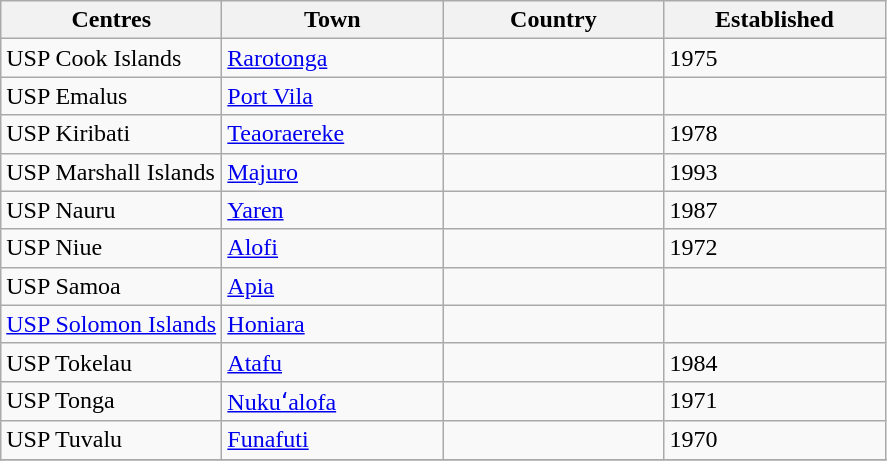<table class="wikitable sortable">
<tr>
<th width=140>Centres</th>
<th width=140>Town</th>
<th width=140>Country</th>
<th width=140>Established</th>
</tr>
<tr>
<td>USP Cook Islands</td>
<td><a href='#'>Rarotonga</a></td>
<td></td>
<td>1975</td>
</tr>
<tr>
<td>USP Emalus</td>
<td><a href='#'>Port Vila</a></td>
<td></td>
<td></td>
</tr>
<tr>
<td>USP Kiribati</td>
<td><a href='#'>Teaoraereke</a></td>
<td></td>
<td>1978</td>
</tr>
<tr>
<td>USP Marshall Islands</td>
<td><a href='#'>Majuro</a></td>
<td></td>
<td>1993</td>
</tr>
<tr>
<td>USP Nauru</td>
<td><a href='#'>Yaren</a></td>
<td></td>
<td>1987</td>
</tr>
<tr>
<td>USP Niue</td>
<td><a href='#'>Alofi</a></td>
<td></td>
<td>1972</td>
</tr>
<tr>
<td>USP Samoa</td>
<td><a href='#'>Apia</a></td>
<td></td>
<td></td>
</tr>
<tr>
<td><a href='#'>USP Solomon Islands</a></td>
<td><a href='#'>Honiara</a></td>
<td></td>
<td></td>
</tr>
<tr>
<td>USP Tokelau</td>
<td><a href='#'>Atafu</a></td>
<td></td>
<td>1984</td>
</tr>
<tr>
<td>USP Tonga</td>
<td><a href='#'>Nukuʻalofa</a></td>
<td></td>
<td>1971</td>
</tr>
<tr>
<td>USP Tuvalu</td>
<td><a href='#'>Funafuti</a></td>
<td></td>
<td>1970</td>
</tr>
<tr>
</tr>
</table>
